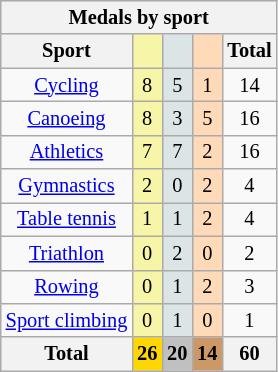<table class="wikitable" style="font-size:85%">
<tr style="background:#efefef;">
<th colspan=7>Medals by sport</th>
</tr>
<tr align=center>
<th>Sport</th>
<td bgcolor=#f7f6a8></td>
<td bgcolor=#dce5e5></td>
<td bgcolor=#ffdab9></td>
<th>Total</th>
</tr>
<tr align=center>
<td><a href='#'>Cycling</a></td>
<td style="background:#F7F6A8;">8</td>
<td style="background:#DCE5E5;">5</td>
<td style="background:#FFDAB9;">1</td>
<td>14</td>
</tr>
<tr align=center>
<td><a href='#'>Canoeing</a></td>
<td style="background:#F7F6A8;">8</td>
<td style="background:#DCE5E5;">3</td>
<td style="background:#FFDAB9;">5</td>
<td>16</td>
</tr>
<tr align=center>
<td><a href='#'>Athletics</a></td>
<td style="background:#F7F6A8;">7</td>
<td style="background:#DCE5E5;">7</td>
<td style="background:#FFDAB9;">2</td>
<td>16</td>
</tr>
<tr align=center>
<td><a href='#'>Gymnastics</a></td>
<td style="background:#F7F6A8;">2</td>
<td style="background:#DCE5E5;">0</td>
<td style="background:#FFDAB9;">2</td>
<td>4</td>
</tr>
<tr align=center>
<td><a href='#'>Table tennis</a></td>
<td style="background:#F7F6A8;">1</td>
<td style="background:#DCE5E5;">1</td>
<td style="background:#FFDAB9;">2</td>
<td>4</td>
</tr>
<tr align=center>
<td><a href='#'>Triathlon</a></td>
<td style="background:#F7F6A8;">0</td>
<td style="background:#DCE5E5;">2</td>
<td style="background:#FFDAB9;">0</td>
<td>2</td>
</tr>
<tr align=center>
<td><a href='#'>Rowing</a></td>
<td style="background:#F7F6A8;">0</td>
<td style="background:#DCE5E5;">1</td>
<td style="background:#FFDAB9;">2</td>
<td>3</td>
</tr>
<tr align=center>
<td><a href='#'>Sport climbing</a></td>
<td style="background:#F7F6A8;">0</td>
<td style="background:#DCE5E5;">1</td>
<td style="background:#FFDAB9;">0</td>
<td>1</td>
</tr>
<tr align=center>
<th>Total</th>
<th style="background:gold;">26</th>
<th style="background:silver;">20</th>
<th style="background:#c96;">14</th>
<th>60</th>
</tr>
</table>
